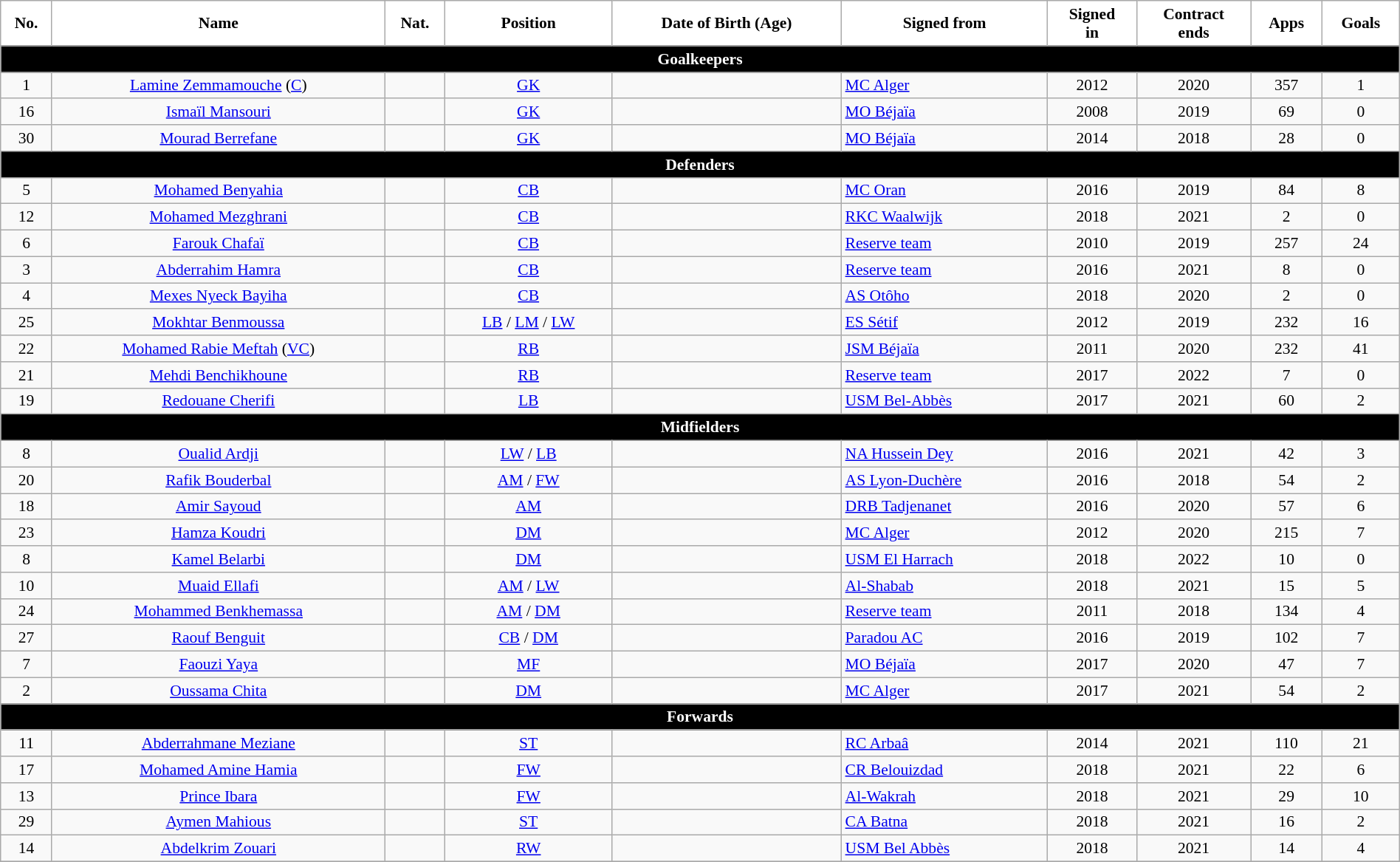<table class="wikitable" style="text-align:center; font-size:90%; width:100%">
<tr>
<th style="background:white; color:black; text-align:center;">No.</th>
<th style="background:white; color:black; text-align:center;">Name</th>
<th style="background:white; color:black; text-align:center;">Nat.</th>
<th style="background:white; color:black; text-align:center;">Position</th>
<th style="background:white; color:black; text-align:center;">Date of Birth (Age)</th>
<th style="background:white; color:black; text-align:center;">Signed from</th>
<th style="background:white; color:black; text-align:center;">Signed<br>in</th>
<th style="background:white; color:black; text-align:center;">Contract<br>ends</th>
<th style="background:white; color:black; text-align:center;">Apps</th>
<th style="background:white; color:black; text-align:center;">Goals</th>
</tr>
<tr>
<th colspan="12" style="background:#000000; color:white; text-align:center">Goalkeepers</th>
</tr>
<tr>
<td>1</td>
<td><a href='#'>Lamine Zemmamouche</a> (<a href='#'>C</a>)</td>
<td></td>
<td><a href='#'>GK</a></td>
<td></td>
<td style="text-align:left"> <a href='#'>MC Alger</a></td>
<td>2012</td>
<td>2020</td>
<td>357</td>
<td>1</td>
</tr>
<tr>
<td>16</td>
<td><a href='#'>Ismaïl Mansouri</a></td>
<td></td>
<td><a href='#'>GK</a></td>
<td></td>
<td style="text-align:left"> <a href='#'>MO Béjaïa</a></td>
<td>2008</td>
<td>2019</td>
<td>69</td>
<td>0</td>
</tr>
<tr>
<td>30</td>
<td><a href='#'>Mourad Berrefane</a></td>
<td></td>
<td><a href='#'>GK</a></td>
<td></td>
<td style="text-align:left"> <a href='#'>MO Béjaïa</a></td>
<td>2014</td>
<td>2018</td>
<td>28</td>
<td>0</td>
</tr>
<tr>
<th colspan="12" style="background:#000000; color:white; text-align:center">Defenders</th>
</tr>
<tr>
<td>5</td>
<td><a href='#'>Mohamed Benyahia</a></td>
<td></td>
<td><a href='#'>CB</a></td>
<td></td>
<td style="text-align:left"> <a href='#'>MC Oran</a></td>
<td>2016</td>
<td>2019</td>
<td>84</td>
<td>8</td>
</tr>
<tr>
<td>12</td>
<td><a href='#'>Mohamed Mezghrani</a></td>
<td></td>
<td><a href='#'>CB</a></td>
<td></td>
<td style="text-align:left"> <a href='#'>RKC Waalwijk</a></td>
<td>2018</td>
<td>2021</td>
<td>2</td>
<td>0</td>
</tr>
<tr>
<td>6</td>
<td><a href='#'>Farouk Chafaï</a></td>
<td></td>
<td><a href='#'>CB</a></td>
<td></td>
<td style="text-align:left"> <a href='#'>Reserve team</a></td>
<td>2010</td>
<td>2019</td>
<td>257</td>
<td>24</td>
</tr>
<tr>
<td>3</td>
<td><a href='#'>Abderrahim Hamra</a></td>
<td></td>
<td><a href='#'>CB</a></td>
<td></td>
<td style="text-align:left"> <a href='#'>Reserve team</a></td>
<td>2016</td>
<td>2021</td>
<td>8</td>
<td>0</td>
</tr>
<tr>
<td>4</td>
<td><a href='#'>Mexes Nyeck Bayiha</a></td>
<td></td>
<td><a href='#'>CB</a></td>
<td></td>
<td style="text-align:left"> <a href='#'>AS Otôho</a></td>
<td>2018</td>
<td>2020</td>
<td>2</td>
<td>0</td>
</tr>
<tr>
<td>25</td>
<td><a href='#'>Mokhtar Benmoussa</a></td>
<td></td>
<td><a href='#'>LB</a> / <a href='#'>LM</a> / <a href='#'>LW</a></td>
<td></td>
<td style="text-align:left"> <a href='#'>ES Sétif</a></td>
<td>2012</td>
<td>2019</td>
<td>232</td>
<td>16</td>
</tr>
<tr>
<td>22</td>
<td><a href='#'>Mohamed Rabie Meftah</a> (<a href='#'>VC</a>)</td>
<td></td>
<td><a href='#'>RB</a></td>
<td></td>
<td style="text-align:left"> <a href='#'>JSM Béjaïa</a></td>
<td>2011</td>
<td>2020</td>
<td>232</td>
<td>41</td>
</tr>
<tr>
<td>21</td>
<td><a href='#'>Mehdi Benchikhoune</a></td>
<td></td>
<td><a href='#'>RB</a></td>
<td></td>
<td style="text-align:left"> <a href='#'>Reserve team</a></td>
<td>2017</td>
<td>2022</td>
<td>7</td>
<td>0</td>
</tr>
<tr>
<td>19</td>
<td><a href='#'>Redouane Cherifi</a></td>
<td></td>
<td><a href='#'>LB</a></td>
<td></td>
<td style="text-align:left"> <a href='#'>USM Bel-Abbès</a></td>
<td>2017</td>
<td>2021</td>
<td>60</td>
<td>2</td>
</tr>
<tr>
<th colspan="12" style="background:#000000; color:white; text-align:center">Midfielders</th>
</tr>
<tr>
<td>8</td>
<td><a href='#'>Oualid Ardji</a></td>
<td></td>
<td><a href='#'>LW</a> / <a href='#'>LB</a></td>
<td></td>
<td style="text-align:left"> <a href='#'>NA Hussein Dey</a></td>
<td>2016</td>
<td>2021</td>
<td>42</td>
<td>3</td>
</tr>
<tr>
<td>20</td>
<td><a href='#'>Rafik Bouderbal</a></td>
<td></td>
<td><a href='#'>AM</a> / <a href='#'>FW</a></td>
<td></td>
<td style="text-align:left"> <a href='#'>AS Lyon-Duchère</a></td>
<td>2016</td>
<td>2018</td>
<td>54</td>
<td>2</td>
</tr>
<tr>
<td>18</td>
<td><a href='#'>Amir Sayoud</a></td>
<td></td>
<td><a href='#'>AM</a></td>
<td></td>
<td style="text-align:left"> <a href='#'>DRB Tadjenanet</a></td>
<td>2016</td>
<td>2020</td>
<td>57</td>
<td>6</td>
</tr>
<tr>
<td>23</td>
<td><a href='#'>Hamza Koudri</a></td>
<td></td>
<td><a href='#'>DM</a></td>
<td></td>
<td style="text-align:left"> <a href='#'>MC Alger</a></td>
<td>2012</td>
<td>2020</td>
<td>215</td>
<td>7</td>
</tr>
<tr>
<td>8</td>
<td><a href='#'>Kamel Belarbi</a></td>
<td></td>
<td><a href='#'>DM</a></td>
<td></td>
<td style="text-align:left"> <a href='#'>USM El Harrach</a></td>
<td>2018</td>
<td>2022</td>
<td>10</td>
<td>0</td>
</tr>
<tr>
<td>10</td>
<td><a href='#'>Muaid Ellafi</a></td>
<td></td>
<td><a href='#'>AM</a> / <a href='#'>LW</a></td>
<td></td>
<td style="text-align:left"> <a href='#'>Al-Shabab</a></td>
<td>2018</td>
<td>2021</td>
<td>15</td>
<td>5</td>
</tr>
<tr>
<td>24</td>
<td><a href='#'>Mohammed Benkhemassa</a></td>
<td></td>
<td><a href='#'>AM</a> / <a href='#'>DM</a></td>
<td></td>
<td style="text-align:left"> <a href='#'>Reserve team</a></td>
<td>2011</td>
<td>2018</td>
<td>134</td>
<td>4</td>
</tr>
<tr>
<td>27</td>
<td><a href='#'>Raouf Benguit</a></td>
<td></td>
<td><a href='#'>CB</a> / <a href='#'>DM</a></td>
<td></td>
<td style="text-align:left"> <a href='#'>Paradou AC</a></td>
<td>2016</td>
<td>2019</td>
<td>102</td>
<td>7</td>
</tr>
<tr>
<td>7</td>
<td><a href='#'>Faouzi Yaya</a></td>
<td></td>
<td><a href='#'>MF</a></td>
<td></td>
<td style="text-align:left"> <a href='#'>MO Béjaïa</a></td>
<td>2017</td>
<td>2020</td>
<td>47</td>
<td>7</td>
</tr>
<tr>
<td>2</td>
<td><a href='#'>Oussama Chita</a></td>
<td></td>
<td><a href='#'>DM</a></td>
<td></td>
<td style="text-align:left"> <a href='#'>MC Alger</a></td>
<td>2017</td>
<td>2021</td>
<td>54</td>
<td>2</td>
</tr>
<tr>
<th colspan="12" style="background:#000000; color:white; text-align:center">Forwards</th>
</tr>
<tr>
<td>11</td>
<td><a href='#'>Abderrahmane Meziane</a></td>
<td></td>
<td><a href='#'>ST</a></td>
<td></td>
<td style="text-align:left"> <a href='#'>RC Arbaâ</a></td>
<td>2014</td>
<td>2021</td>
<td>110</td>
<td>21</td>
</tr>
<tr>
<td>17</td>
<td><a href='#'>Mohamed Amine Hamia</a></td>
<td></td>
<td><a href='#'>FW</a></td>
<td></td>
<td style="text-align:left"> <a href='#'>CR Belouizdad</a></td>
<td>2018</td>
<td>2021</td>
<td>22</td>
<td>6</td>
</tr>
<tr>
<td>13</td>
<td><a href='#'>Prince Ibara</a></td>
<td></td>
<td><a href='#'>FW</a></td>
<td></td>
<td style="text-align:left"> <a href='#'>Al-Wakrah</a></td>
<td>2018</td>
<td>2021</td>
<td>29</td>
<td>10</td>
</tr>
<tr>
<td>29</td>
<td><a href='#'>Aymen Mahious</a></td>
<td></td>
<td><a href='#'>ST</a></td>
<td></td>
<td style="text-align:left"> <a href='#'>CA Batna</a></td>
<td>2018</td>
<td>2021</td>
<td>16</td>
<td>2</td>
</tr>
<tr>
<td>14</td>
<td><a href='#'>Abdelkrim Zouari</a></td>
<td></td>
<td><a href='#'>RW</a></td>
<td></td>
<td style="text-align:left"> <a href='#'>USM Bel Abbès</a></td>
<td>2018</td>
<td>2021</td>
<td>14</td>
<td>4</td>
</tr>
<tr>
</tr>
</table>
